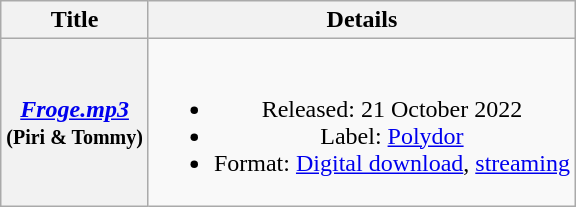<table class="wikitable plainrowheaders" style="text-align:center;">
<tr>
<th scope="col">Title</th>
<th scope="col">Details</th>
</tr>
<tr>
<th scope="row"><em><a href='#'>Froge.mp3</a></em><br><small>(Piri & Tommy)</small></th>
<td><br><ul><li>Released: 21 October 2022</li><li>Label: <a href='#'>Polydor</a></li><li>Format: <a href='#'>Digital download</a>, <a href='#'>streaming</a></li></ul></td>
</tr>
</table>
